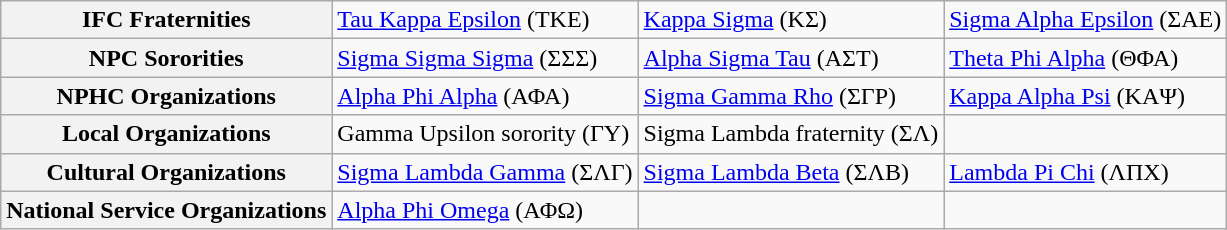<table class="wikitable" style="text-align:left">
<tr>
<th>IFC Fraternities</th>
<td><a href='#'>Tau Kappa Epsilon</a> (TKE)</td>
<td><a href='#'>Kappa Sigma</a> (ΚΣ)</td>
<td><a href='#'>Sigma Alpha Epsilon</a> (ΣΑΕ)</td>
</tr>
<tr>
<th>NPC Sororities</th>
<td><a href='#'>Sigma Sigma Sigma</a> (ΣΣΣ)</td>
<td><a href='#'>Alpha Sigma Tau</a> (ΑΣΤ)</td>
<td><a href='#'>Theta Phi Alpha</a> (ΘΦΑ)</td>
</tr>
<tr>
<th>NPHC Organizations</th>
<td><a href='#'>Alpha Phi Alpha</a> (ΑΦΑ)</td>
<td><a href='#'>Sigma Gamma Rho</a> (ΣΓΡ)</td>
<td><a href='#'>Kappa Alpha Psi</a> (ΚΑΨ)</td>
</tr>
<tr>
<th>Local Organizations</th>
<td>Gamma Upsilon sorority (ΓΥ)</td>
<td>Sigma Lambda fraternity (ΣΛ)</td>
<td></td>
</tr>
<tr>
<th>Cultural Organizations</th>
<td><a href='#'>Sigma Lambda Gamma</a> (ΣΛΓ)</td>
<td><a href='#'>Sigma Lambda Beta</a> (ΣΛΒ)</td>
<td><a href='#'>Lambda Pi Chi</a> (ΛΠΧ)</td>
</tr>
<tr>
<th>National Service Organizations</th>
<td><a href='#'>Alpha Phi Omega</a> (ΑΦΩ)</td>
<td></td>
<td></td>
</tr>
</table>
